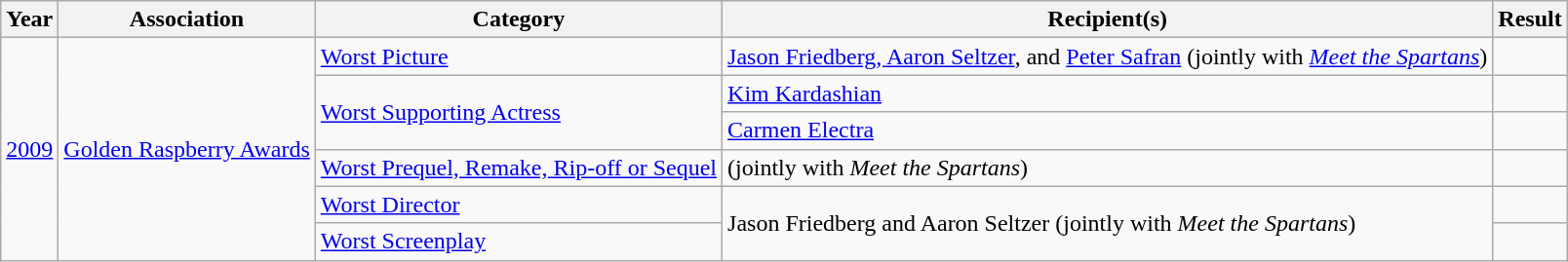<table class="wikitable">
<tr>
<th>Year</th>
<th>Association</th>
<th>Category</th>
<th>Recipient(s)</th>
<th>Result</th>
</tr>
<tr>
<td rowspan="6"><a href='#'>2009</a></td>
<td rowspan="6"><a href='#'>Golden Raspberry Awards</a></td>
<td><a href='#'>Worst Picture</a></td>
<td><a href='#'>Jason Friedberg, Aaron Seltzer</a>, and <a href='#'>Peter Safran</a> (jointly with <em><a href='#'>Meet the Spartans</a></em>)</td>
<td></td>
</tr>
<tr>
<td rowspan="2"><a href='#'>Worst Supporting Actress</a></td>
<td><a href='#'>Kim Kardashian</a></td>
<td></td>
</tr>
<tr>
<td><a href='#'>Carmen Electra</a></td>
<td></td>
</tr>
<tr>
<td><a href='#'>Worst Prequel, Remake, Rip-off or Sequel</a></td>
<td>(jointly with <em>Meet the Spartans</em>)</td>
<td></td>
</tr>
<tr>
<td><a href='#'>Worst Director</a></td>
<td rowspan="2">Jason Friedberg and Aaron Seltzer (jointly with <em>Meet the Spartans</em>)</td>
<td></td>
</tr>
<tr>
<td><a href='#'>Worst Screenplay</a></td>
<td></td>
</tr>
</table>
